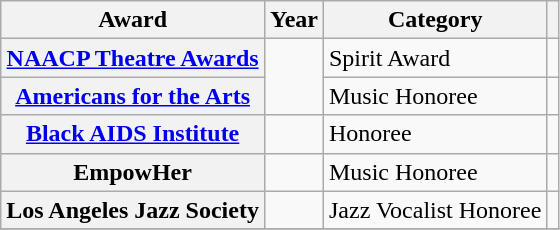<table class="wikitable sortable plainrowheaders">
<tr>
<th scope="col">Award</th>
<th scope="col">Year</th>
<th scope="col">Category</th>
<th scope="col" class="unsortable"></th>
</tr>
<tr>
<th scope="row"><a href='#'>NAACP Theatre Awards</a></th>
<td rowspan="2"></td>
<td>Spirit Award</td>
<td></td>
</tr>
<tr>
<th scope="row"><a href='#'>Americans for the Arts</a></th>
<td>Music Honoree</td>
<td></td>
</tr>
<tr>
<th scope="row"><a href='#'>Black AIDS Institute</a></th>
<td></td>
<td>Honoree</td>
<td></td>
</tr>
<tr>
<th scope="row">EmpowHer</th>
<td></td>
<td>Music Honoree</td>
<td></td>
</tr>
<tr>
<th scope="row">Los Angeles Jazz Society</th>
<td></td>
<td>Jazz Vocalist Honoree</td>
<td></td>
</tr>
<tr>
</tr>
</table>
